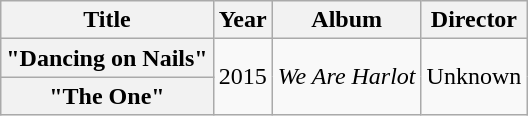<table class="wikitable plainrowheaders">
<tr>
<th>Title</th>
<th>Year</th>
<th>Album</th>
<th>Director</th>
</tr>
<tr>
<th scope="row">"Dancing on Nails"</th>
<td rowspan=2>2015</td>
<td rowspan=2><em>We Are Harlot</em></td>
<td rowspan=2>Unknown</td>
</tr>
<tr>
<th scope="row">"The One"</th>
</tr>
</table>
